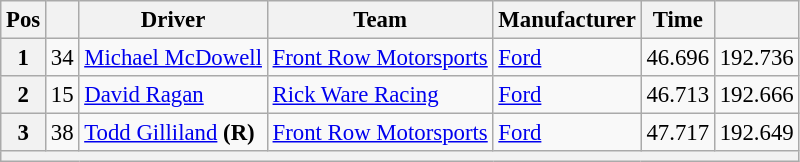<table class="wikitable" style="font-size:95%">
<tr>
<th>Pos</th>
<th></th>
<th>Driver</th>
<th>Team</th>
<th>Manufacturer</th>
<th>Time</th>
<th></th>
</tr>
<tr>
<th>1</th>
<td>34</td>
<td><a href='#'>Michael McDowell</a></td>
<td><a href='#'>Front Row Motorsports</a></td>
<td><a href='#'>Ford</a></td>
<td>46.696</td>
<td>192.736</td>
</tr>
<tr>
<th>2</th>
<td>15</td>
<td><a href='#'>David Ragan</a></td>
<td><a href='#'>Rick Ware Racing</a></td>
<td><a href='#'>Ford</a></td>
<td>46.713</td>
<td>192.666</td>
</tr>
<tr>
<th>3</th>
<td>38</td>
<td><a href='#'>Todd Gilliland</a> <strong>(R)</strong></td>
<td><a href='#'>Front Row Motorsports</a></td>
<td><a href='#'>Ford</a></td>
<td>47.717</td>
<td>192.649</td>
</tr>
<tr>
<th colspan="7"></th>
</tr>
</table>
